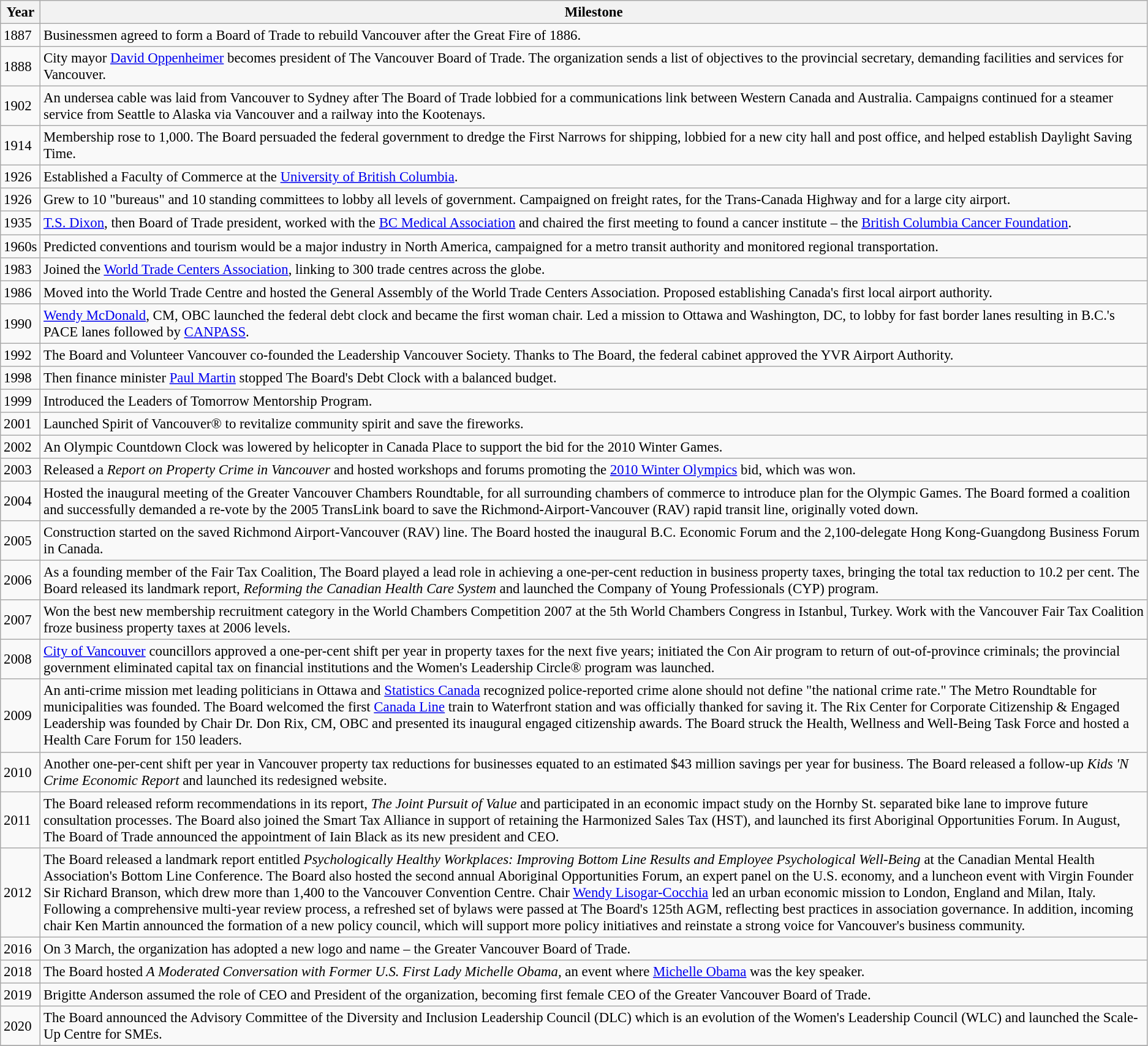<table class="wikitable" style="font-size: 95%;">
<tr>
<th>Year</th>
<th>Milestone</th>
</tr>
<tr>
<td>1887</td>
<td>Businessmen agreed to form a Board of Trade to rebuild Vancouver after the Great Fire of 1886.</td>
</tr>
<tr>
<td>1888</td>
<td>City mayor <a href='#'>David Oppenheimer</a> becomes president of The Vancouver Board of Trade. The organization sends a list of objectives to the provincial secretary, demanding facilities and services for Vancouver.</td>
</tr>
<tr>
<td>1902</td>
<td>An undersea cable was laid from Vancouver to Sydney after The Board of Trade lobbied for a communications link between Western Canada and Australia. Campaigns continued for a steamer service from Seattle to Alaska via Vancouver and a railway into the Kootenays.</td>
</tr>
<tr>
<td>1914</td>
<td>Membership rose to 1,000. The Board persuaded the federal government to dredge the First Narrows for shipping, lobbied for a new city hall and post office, and helped establish Daylight Saving Time.</td>
</tr>
<tr>
<td>1926</td>
<td>Established a Faculty of Commerce at the <a href='#'>University of British Columbia</a>.</td>
</tr>
<tr>
<td>1926</td>
<td>Grew to 10 "bureaus" and 10 standing committees to lobby all levels of government. Campaigned on freight rates, for the Trans-Canada Highway and for a large city airport.</td>
</tr>
<tr>
<td>1935</td>
<td><a href='#'>T.S. Dixon</a>, then Board of Trade president, worked with the <a href='#'>BC Medical Association</a> and chaired the first meeting to found a cancer institute – the <a href='#'>British Columbia Cancer Foundation</a>.</td>
</tr>
<tr>
<td>1960s</td>
<td>Predicted conventions and tourism would be a major industry in North America, campaigned for a metro transit authority and monitored regional transportation.</td>
</tr>
<tr>
<td>1983</td>
<td>Joined the <a href='#'>World Trade Centers Association</a>, linking to 300 trade centres across the globe.</td>
</tr>
<tr>
<td>1986</td>
<td>Moved into the World Trade Centre and hosted the General Assembly of the World Trade Centers Association. Proposed establishing Canada's first local airport authority.</td>
</tr>
<tr>
<td>1990</td>
<td><a href='#'>Wendy McDonald</a>, CM, OBC launched the federal debt clock and became the first woman chair. Led a mission to Ottawa and Washington, DC, to lobby for fast border lanes resulting in B.C.'s PACE lanes followed by <a href='#'>CANPASS</a>.</td>
</tr>
<tr>
<td>1992</td>
<td>The Board and Volunteer Vancouver co-founded the Leadership Vancouver Society. Thanks to The Board, the federal cabinet approved the YVR Airport Authority.</td>
</tr>
<tr>
<td>1998</td>
<td>Then finance minister <a href='#'>Paul Martin</a> stopped The Board's Debt Clock with a balanced budget.</td>
</tr>
<tr>
<td>1999</td>
<td>Introduced the Leaders of Tomorrow Mentorship Program.</td>
</tr>
<tr>
<td>2001</td>
<td>Launched Spirit of Vancouver® to revitalize community spirit and save the fireworks.</td>
</tr>
<tr>
<td>2002</td>
<td>An Olympic Countdown Clock was lowered by helicopter in Canada Place to support the bid for the 2010 Winter Games.</td>
</tr>
<tr>
<td>2003</td>
<td>Released a <em>Report on Property Crime in Vancouver</em> and hosted workshops and forums promoting the <a href='#'>2010 Winter Olympics</a> bid, which was won.</td>
</tr>
<tr>
<td>2004</td>
<td>Hosted the inaugural meeting of the Greater Vancouver Chambers Roundtable, for all surrounding chambers of commerce to introduce plan for the Olympic Games. The Board formed a coalition and successfully demanded a re-vote by the 2005 TransLink board to save the Richmond-Airport-Vancouver (RAV) rapid transit line, originally voted down.</td>
</tr>
<tr>
<td>2005</td>
<td>Construction started on the saved Richmond Airport-Vancouver (RAV) line. The Board hosted the inaugural B.C. Economic Forum and the 2,100-delegate Hong Kong-Guangdong Business Forum in Canada.</td>
</tr>
<tr>
<td>2006</td>
<td>As a founding member of the Fair Tax Coalition, The Board played a lead role in achieving a one-per-cent reduction in business property taxes, bringing the total tax reduction to 10.2 per cent. The Board released its landmark report, <em>Reforming the Canadian Health Care System</em> and launched the Company of Young Professionals (CYP) program.</td>
</tr>
<tr>
<td>2007</td>
<td>Won the best new membership recruitment category in the World Chambers Competition 2007 at the 5th World Chambers Congress in Istanbul, Turkey. Work with the Vancouver Fair Tax Coalition froze business property taxes at 2006 levels.</td>
</tr>
<tr>
<td>2008</td>
<td><a href='#'>City of Vancouver</a> councillors approved a one-per-cent shift per year in property taxes for the next five years; initiated the Con Air program to return of out-of-province criminals; the provincial government eliminated capital tax on financial institutions and the Women's Leadership Circle® program was launched.</td>
</tr>
<tr>
<td>2009</td>
<td>An anti-crime mission met leading politicians in Ottawa and <a href='#'>Statistics Canada</a> recognized police-reported crime alone should not define "the national crime rate." The Metro Roundtable for municipalities was founded. The Board welcomed the first <a href='#'>Canada Line</a> train to Waterfront station and was officially thanked for saving it. The Rix Center for Corporate Citizenship & Engaged Leadership was founded by Chair Dr. Don Rix, CM, OBC and presented its inaugural engaged citizenship awards. The Board struck the Health, Wellness and Well-Being Task Force and hosted a Health Care Forum for 150 leaders.</td>
</tr>
<tr>
<td>2010</td>
<td>Another one-per-cent shift per year in Vancouver property tax reductions for businesses equated to an estimated $43 million savings per year for business. The Board released a follow-up <em>Kids 'N Crime Economic Report</em> and launched its redesigned website.</td>
</tr>
<tr>
<td>2011</td>
<td>The Board released reform recommendations in its report, <em>The Joint Pursuit of Value</em> and participated in an economic impact study on the Hornby St. separated bike lane to improve future consultation processes. The Board also joined the Smart Tax Alliance in support of retaining the Harmonized Sales Tax (HST), and launched its first Aboriginal Opportunities Forum. In August, The Board of Trade announced the appointment of Iain Black as its new president and CEO.</td>
</tr>
<tr>
<td>2012</td>
<td>The Board released a landmark report entitled <em>Psychologically Healthy Workplaces: Improving Bottom Line Results and Employee Psychological Well-Being</em> at the Canadian Mental Health Association's Bottom Line Conference. The Board also hosted the second annual Aboriginal Opportunities Forum, an expert panel on the U.S. economy, and a luncheon event with Virgin Founder Sir Richard Branson, which drew more than 1,400 to the Vancouver Convention Centre. Chair <a href='#'>Wendy Lisogar-Cocchia</a> led an urban economic mission to London, England and Milan, Italy. Following a comprehensive multi-year review process, a refreshed set of bylaws were passed at The Board's 125th AGM, reflecting best practices in association governance. In addition, incoming chair Ken Martin announced the formation of a new policy council, which will support more policy initiatives and reinstate a strong voice for Vancouver's business community.</td>
</tr>
<tr>
<td>2016</td>
<td>On 3 March, the organization has adopted a new logo and name – the Greater Vancouver Board of Trade.</td>
</tr>
<tr>
<td>2018</td>
<td>The Board hosted <em>A Moderated Conversation with Former U.S. First Lady Michelle Obama,</em> an event where <a href='#'>Michelle Obama</a> was the key speaker.</td>
</tr>
<tr>
<td>2019</td>
<td>Brigitte Anderson assumed the role of CEO and President of the organization, becoming first female CEO of the Greater Vancouver Board of Trade.</td>
</tr>
<tr>
<td>2020</td>
<td>The Board announced the Advisory Committee of the Diversity and Inclusion Leadership Council (DLC) which is an evolution of the Women's Leadership Council (WLC) and launched the Scale-Up Centre for SMEs.</td>
</tr>
<tr>
</tr>
</table>
